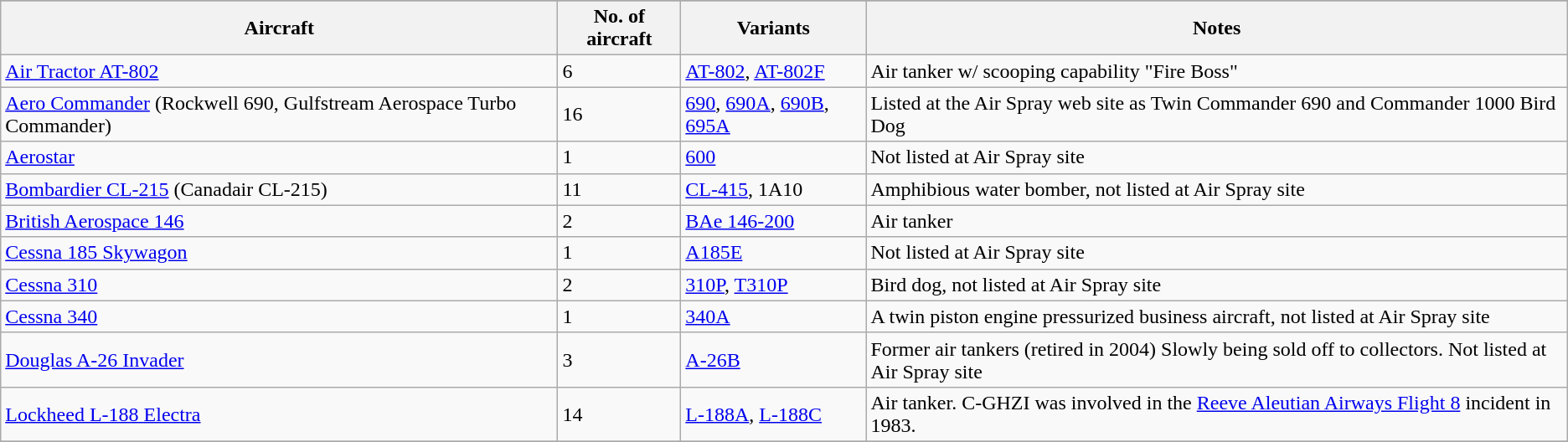<table class="wikitable">
<tr>
</tr>
<tr>
<th>Aircraft</th>
<th>No. of aircraft</th>
<th>Variants</th>
<th>Notes</th>
</tr>
<tr>
<td><a href='#'>Air Tractor AT-802</a></td>
<td>6</td>
<td><a href='#'>AT-802</a>, <a href='#'>AT-802F</a></td>
<td>Air tanker w/ scooping capability "Fire Boss"</td>
</tr>
<tr>
<td><a href='#'>Aero Commander</a> (Rockwell 690, Gulfstream Aerospace Turbo Commander)</td>
<td>16</td>
<td><a href='#'>690</a>, <a href='#'>690A</a>, <a href='#'>690B</a>, <a href='#'>695A</a></td>
<td>Listed at the Air Spray web site as Twin Commander 690 and Commander 1000 Bird Dog</td>
</tr>
<tr>
<td><a href='#'>Aerostar</a></td>
<td>1</td>
<td><a href='#'>600</a></td>
<td>Not listed at Air Spray site</td>
</tr>
<tr>
<td><a href='#'>Bombardier CL-215</a> (Canadair CL-215)</td>
<td>11</td>
<td><a href='#'>CL-415</a>, 1A10</td>
<td>Amphibious water bomber, not listed at Air Spray site</td>
</tr>
<tr>
<td><a href='#'>British Aerospace 146</a></td>
<td>2</td>
<td><a href='#'>BAe 146-200</a></td>
<td>Air tanker</td>
</tr>
<tr>
<td><a href='#'>Cessna 185 Skywagon</a></td>
<td>1</td>
<td><a href='#'>A185E</a></td>
<td>Not listed at Air Spray site</td>
</tr>
<tr>
<td><a href='#'>Cessna 310</a></td>
<td>2</td>
<td><a href='#'>310P</a>, <a href='#'>T310P</a></td>
<td>Bird dog, not listed at Air Spray site</td>
</tr>
<tr>
<td><a href='#'>Cessna 340</a></td>
<td>1</td>
<td><a href='#'>340A</a></td>
<td>A twin piston engine pressurized business aircraft, not listed at Air Spray site</td>
</tr>
<tr>
<td><a href='#'>Douglas A-26 Invader</a></td>
<td>3</td>
<td><a href='#'>A-26B</a></td>
<td>Former air tankers (retired in 2004) Slowly being sold off to collectors. Not listed at Air Spray site</td>
</tr>
<tr>
<td><a href='#'>Lockheed L-188 Electra</a></td>
<td>14</td>
<td><a href='#'>L-188A</a>, <a href='#'>L-188C</a></td>
<td>Air tanker. C-GHZI was involved in the <a href='#'>Reeve Aleutian Airways Flight 8</a> incident in 1983.</td>
</tr>
<tr>
</tr>
</table>
